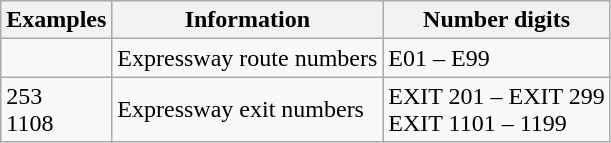<table class="wikitable">
<tr>
<th>Examples</th>
<th>Information</th>
<th>Number digits</th>
</tr>
<tr>
<td><br></td>
<td>Expressway route numbers</td>
<td>E01 – E99</td>
</tr>
<tr>
<td>253<br>1108</td>
<td>Expressway exit numbers</td>
<td>EXIT 201 – EXIT 299<br>EXIT 1101 – 1199</td>
</tr>
</table>
